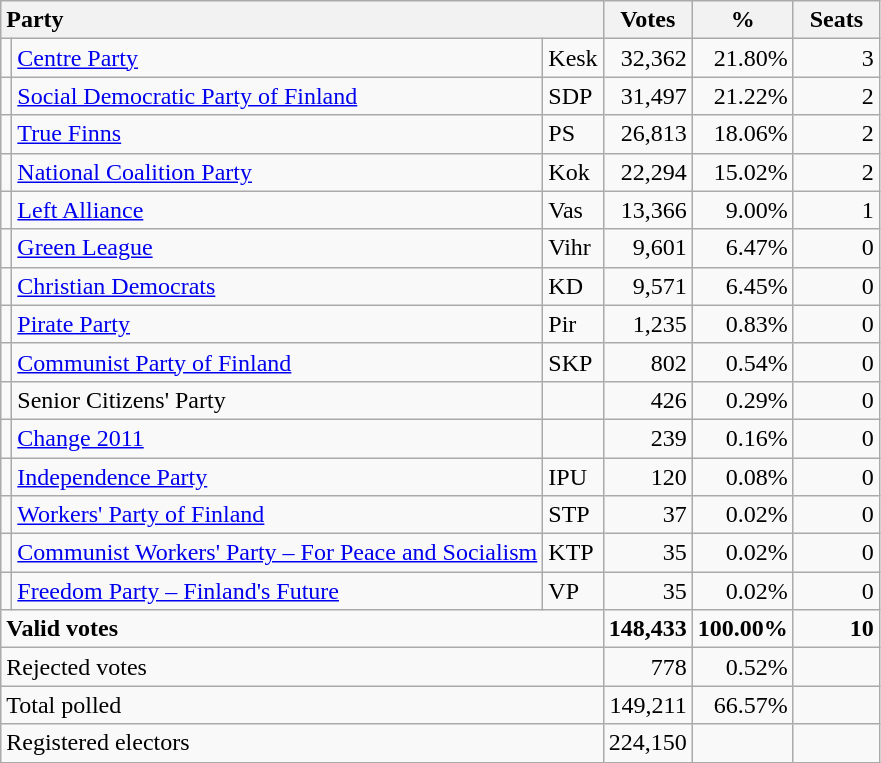<table class="wikitable" border="1" style="text-align:right;">
<tr>
<th style="text-align:left;" colspan=3>Party</th>
<th align=center width="50">Votes</th>
<th align=center width="50">%</th>
<th align=center width="50">Seats</th>
</tr>
<tr>
<td></td>
<td align=left><a href='#'>Centre Party</a></td>
<td align=left>Kesk</td>
<td>32,362</td>
<td>21.80%</td>
<td>3</td>
</tr>
<tr>
<td></td>
<td align=left style="white-space: nowrap;"><a href='#'>Social Democratic Party of Finland</a></td>
<td align=left>SDP</td>
<td>31,497</td>
<td>21.22%</td>
<td>2</td>
</tr>
<tr>
<td></td>
<td align=left><a href='#'>True Finns</a></td>
<td align=left>PS</td>
<td>26,813</td>
<td>18.06%</td>
<td>2</td>
</tr>
<tr>
<td></td>
<td align=left><a href='#'>National Coalition Party</a></td>
<td align=left>Kok</td>
<td>22,294</td>
<td>15.02%</td>
<td>2</td>
</tr>
<tr>
<td></td>
<td align=left><a href='#'>Left Alliance</a></td>
<td align=left>Vas</td>
<td>13,366</td>
<td>9.00%</td>
<td>1</td>
</tr>
<tr>
<td></td>
<td align=left><a href='#'>Green League</a></td>
<td align=left>Vihr</td>
<td>9,601</td>
<td>6.47%</td>
<td>0</td>
</tr>
<tr>
<td></td>
<td align=left><a href='#'>Christian Democrats</a></td>
<td align=left>KD</td>
<td>9,571</td>
<td>6.45%</td>
<td>0</td>
</tr>
<tr>
<td></td>
<td align=left><a href='#'>Pirate Party</a></td>
<td align=left>Pir</td>
<td>1,235</td>
<td>0.83%</td>
<td>0</td>
</tr>
<tr>
<td></td>
<td align=left><a href='#'>Communist Party of Finland</a></td>
<td align=left>SKP</td>
<td>802</td>
<td>0.54%</td>
<td>0</td>
</tr>
<tr>
<td></td>
<td align=left>Senior Citizens' Party</td>
<td align=left></td>
<td>426</td>
<td>0.29%</td>
<td>0</td>
</tr>
<tr>
<td></td>
<td align=left><a href='#'>Change 2011</a></td>
<td align=left></td>
<td>239</td>
<td>0.16%</td>
<td>0</td>
</tr>
<tr>
<td></td>
<td align=left><a href='#'>Independence Party</a></td>
<td align=left>IPU</td>
<td>120</td>
<td>0.08%</td>
<td>0</td>
</tr>
<tr>
<td></td>
<td align=left><a href='#'>Workers' Party of Finland</a></td>
<td align=left>STP</td>
<td>37</td>
<td>0.02%</td>
<td>0</td>
</tr>
<tr>
<td></td>
<td align=left><a href='#'>Communist Workers' Party – For Peace and Socialism</a></td>
<td align=left>KTP</td>
<td>35</td>
<td>0.02%</td>
<td>0</td>
</tr>
<tr>
<td></td>
<td align=left><a href='#'>Freedom Party – Finland's Future</a></td>
<td align=left>VP</td>
<td>35</td>
<td>0.02%</td>
<td>0</td>
</tr>
<tr style="font-weight:bold">
<td align=left colspan=3>Valid votes</td>
<td>148,433</td>
<td>100.00%</td>
<td>10</td>
</tr>
<tr>
<td align=left colspan=3>Rejected votes</td>
<td>778</td>
<td>0.52%</td>
<td></td>
</tr>
<tr>
<td align=left colspan=3>Total polled</td>
<td>149,211</td>
<td>66.57%</td>
<td></td>
</tr>
<tr>
<td align=left colspan=3>Registered electors</td>
<td>224,150</td>
<td></td>
<td></td>
</tr>
</table>
